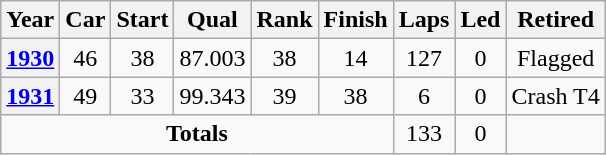<table class="wikitable" style="text-align:center">
<tr>
<th>Year</th>
<th>Car</th>
<th>Start</th>
<th>Qual</th>
<th>Rank</th>
<th>Finish</th>
<th>Laps</th>
<th>Led</th>
<th>Retired</th>
</tr>
<tr>
<th><a href='#'>1930</a></th>
<td>46</td>
<td>38</td>
<td>87.003</td>
<td>38</td>
<td>14</td>
<td>127</td>
<td>0</td>
<td>Flagged</td>
</tr>
<tr>
<th><a href='#'>1931</a></th>
<td>49</td>
<td>33</td>
<td>99.343</td>
<td>39</td>
<td>38</td>
<td>6</td>
<td>0</td>
<td>Crash T4</td>
</tr>
<tr>
<td colspan=6><strong>Totals</strong></td>
<td>133</td>
<td>0</td>
<td></td>
</tr>
</table>
